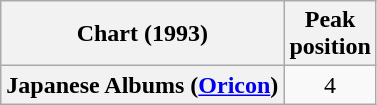<table class="wikitable plainrowheaders" style="text-align:center">
<tr>
<th scope="col">Chart (1993)</th>
<th scope="col">Peak<br> position</th>
</tr>
<tr>
<th scope="row">Japanese Albums (<a href='#'>Oricon</a>)</th>
<td>4</td>
</tr>
</table>
